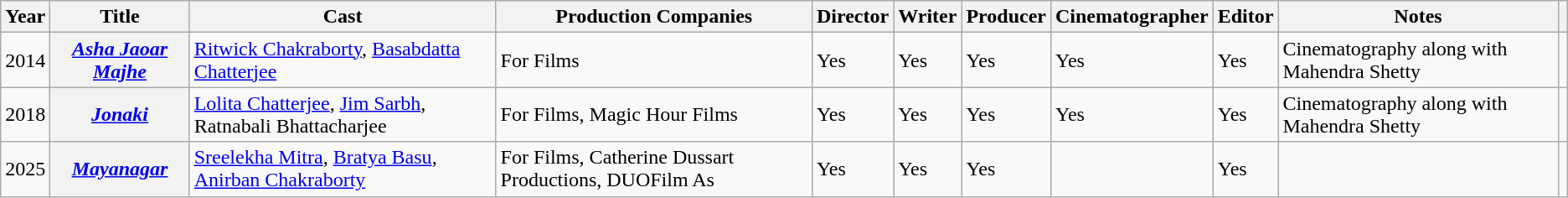<table class="wikitable">
<tr>
<th>Year</th>
<th>Title</th>
<th>Cast</th>
<th>Production Companies</th>
<th>Director</th>
<th>Writer</th>
<th>Producer</th>
<th>Cinematographer</th>
<th>Editor</th>
<th>Notes</th>
<th></th>
</tr>
<tr>
<td>2014</td>
<th><em><a href='#'>Asha Jaoar Majhe</a></em></th>
<td><a href='#'>Ritwick Chakraborty</a>, <a href='#'>Basabdatta Chatterjee</a></td>
<td>For Films</td>
<td>Yes</td>
<td>Yes</td>
<td>Yes</td>
<td>Yes</td>
<td>Yes</td>
<td>Cinematography along with Mahendra Shetty</td>
<td></td>
</tr>
<tr>
<td>2018</td>
<th><em><a href='#'>Jonaki</a></em></th>
<td><a href='#'>Lolita Chatterjee</a>, <a href='#'>Jim Sarbh</a>, Ratnabali Bhattacharjee</td>
<td>For Films, Magic Hour Films</td>
<td>Yes</td>
<td>Yes</td>
<td>Yes</td>
<td>Yes</td>
<td>Yes</td>
<td>Cinematography along with Mahendra Shetty</td>
<td></td>
</tr>
<tr>
<td>2025</td>
<th><em><a href='#'>Mayanagar</a></em></th>
<td><a href='#'>Sreelekha Mitra</a>, <a href='#'>Bratya Basu</a>, <a href='#'>Anirban Chakraborty</a></td>
<td>For Films, Catherine Dussart Productions, DUOFilm As</td>
<td>Yes</td>
<td>Yes</td>
<td>Yes</td>
<td></td>
<td>Yes</td>
<td></td>
<td></td>
</tr>
</table>
